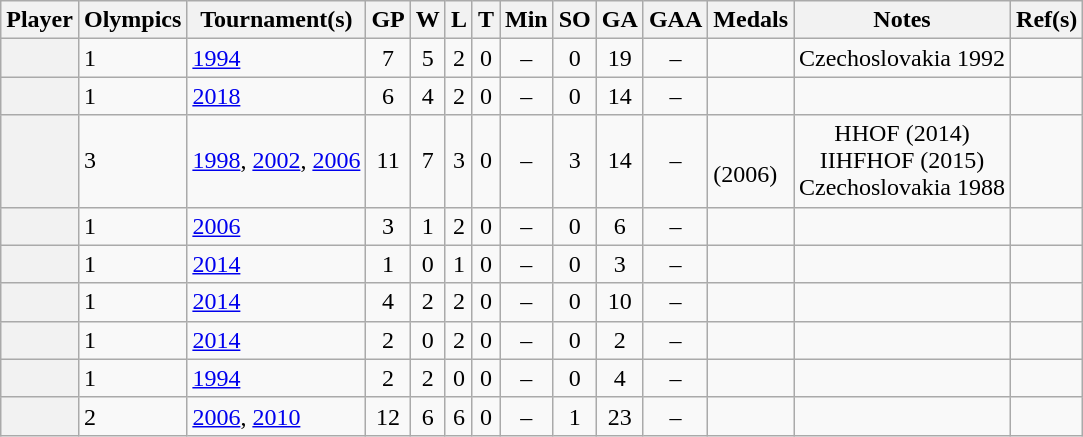<table class="wikitable sortable plainrowheaders" style="text-align:center;">
<tr>
<th scope="col">Player</th>
<th scope="col">Olympics</th>
<th scope="col">Tournament(s)</th>
<th scope="col">GP</th>
<th scope="col">W</th>
<th scope="col">L</th>
<th scope="col">T</th>
<th scope="col">Min</th>
<th scope="col">SO</th>
<th scope="col">GA</th>
<th scope="col">GAA</th>
<th scope="col">Medals</th>
<th scope="col">Notes</th>
<th scope="col" class="unsortable">Ref(s)</th>
</tr>
<tr>
<th scope="row"></th>
<td align=left>1</td>
<td align=left><a href='#'>1994</a></td>
<td>7</td>
<td>5</td>
<td>2</td>
<td>0</td>
<td>–</td>
<td>0</td>
<td>19</td>
<td>–</td>
<td align=left></td>
<td>Czechoslovakia 1992</td>
<td></td>
</tr>
<tr>
<th scope="row"></th>
<td align=left>1</td>
<td align=left><a href='#'>2018</a></td>
<td>6</td>
<td>4</td>
<td>2</td>
<td>0</td>
<td>–</td>
<td>0</td>
<td>14</td>
<td>–</td>
<td align=left></td>
<td></td>
<td></td>
</tr>
<tr>
<th scope="row"></th>
<td align=left>3</td>
<td align=left><a href='#'>1998</a>, <a href='#'>2002</a>, <a href='#'>2006</a></td>
<td>11</td>
<td>7</td>
<td>3</td>
<td>0</td>
<td>–</td>
<td>3</td>
<td>14</td>
<td>–</td>
<td align=left> <br> (2006)</td>
<td>HHOF (2014) <br>IIHFHOF (2015)<br>Czechoslovakia 1988</td>
<td></td>
</tr>
<tr>
<th scope="row"></th>
<td align=left>1</td>
<td align=left><a href='#'>2006</a></td>
<td>3</td>
<td>1</td>
<td>2</td>
<td>0</td>
<td>–</td>
<td>0</td>
<td>6</td>
<td>–</td>
<td align=left></td>
<td></td>
<td></td>
</tr>
<tr>
<th scope="row"></th>
<td align=left>1</td>
<td align=left><a href='#'>2014</a></td>
<td>1</td>
<td>0</td>
<td>1</td>
<td>0</td>
<td>–</td>
<td>0</td>
<td>3</td>
<td>–</td>
<td align=left></td>
<td></td>
<td></td>
</tr>
<tr>
<th scope="row"></th>
<td align=left>1</td>
<td align=left><a href='#'>2014</a></td>
<td>4</td>
<td>2</td>
<td>2</td>
<td>0</td>
<td>–</td>
<td>0</td>
<td>10</td>
<td>–</td>
<td align=left></td>
<td></td>
<td></td>
</tr>
<tr>
<th scope="row"></th>
<td align=left>1</td>
<td align=left><a href='#'>2014</a></td>
<td>2</td>
<td>0</td>
<td>2</td>
<td>0</td>
<td>–</td>
<td>0</td>
<td>2</td>
<td>–</td>
<td align=left></td>
<td></td>
<td></td>
</tr>
<tr>
<th scope="row"></th>
<td align=left>1</td>
<td align=left><a href='#'>1994</a></td>
<td>2</td>
<td>2</td>
<td>0</td>
<td>0</td>
<td>–</td>
<td>0</td>
<td>4</td>
<td>–</td>
<td align=left></td>
<td></td>
<td></td>
</tr>
<tr>
<th scope="row"></th>
<td align=left>2</td>
<td align=left><a href='#'>2006</a>, <a href='#'>2010</a></td>
<td>12</td>
<td>6</td>
<td>6</td>
<td>0</td>
<td>–</td>
<td>1</td>
<td>23</td>
<td>–</td>
<td align=left></td>
<td></td>
<td></td>
</tr>
</table>
